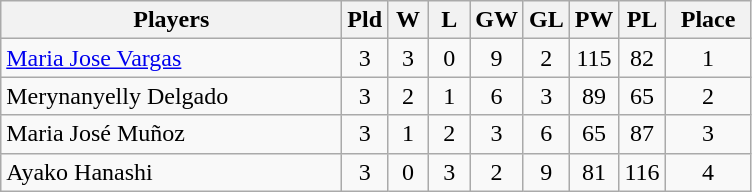<table class=wikitable style="text-align:center">
<tr>
<th width=220>Players</th>
<th width=20>Pld</th>
<th width=20>W</th>
<th width=20>L</th>
<th width=20>GW</th>
<th width=20>GL</th>
<th width=20>PW</th>
<th width=20>PL</th>
<th width=50>Place</th>
</tr>
<tr>
<td align=left> <a href='#'>Maria Jose Vargas</a></td>
<td>3</td>
<td>3</td>
<td>0</td>
<td>9</td>
<td>2</td>
<td>115</td>
<td>82</td>
<td>1</td>
</tr>
<tr>
<td align=left> Merynanyelly Delgado</td>
<td>3</td>
<td>2</td>
<td>1</td>
<td>6</td>
<td>3</td>
<td>89</td>
<td>65</td>
<td>2</td>
</tr>
<tr>
<td align=left> Maria José Muñoz</td>
<td>3</td>
<td>1</td>
<td>2</td>
<td>3</td>
<td>6</td>
<td>65</td>
<td>87</td>
<td>3</td>
</tr>
<tr>
<td align=left> Ayako Hanashi</td>
<td>3</td>
<td>0</td>
<td>3</td>
<td>2</td>
<td>9</td>
<td>81</td>
<td>116</td>
<td>4</td>
</tr>
</table>
